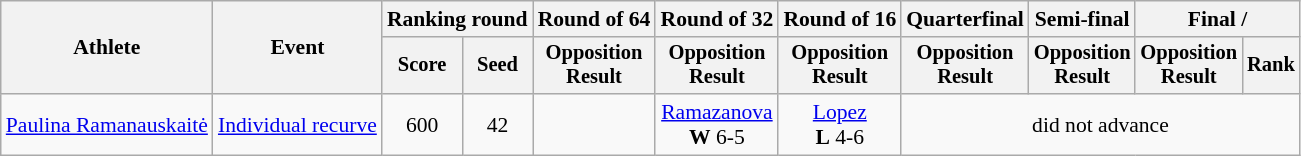<table class=wikitable style=font-size:90%;text-align:center>
<tr>
<th rowspan=2>Athlete</th>
<th rowspan=2>Event</th>
<th colspan=2>Ranking round</th>
<th>Round of 64</th>
<th>Round of 32</th>
<th>Round of 16</th>
<th>Quarterfinal</th>
<th>Semi-final</th>
<th colspan=2>Final / </th>
</tr>
<tr style=font-size:95%>
<th>Score</th>
<th>Seed</th>
<th>Opposition<br>Result</th>
<th>Opposition<br>Result</th>
<th>Opposition<br>Result</th>
<th>Opposition<br>Result</th>
<th>Opposition<br>Result</th>
<th>Opposition<br>Result</th>
<th>Rank</th>
</tr>
<tr>
<td align=left><a href='#'>Paulina Ramanauskaitė</a></td>
<td align=left><a href='#'>Individual recurve</a></td>
<td>600</td>
<td>42</td>
<td></td>
<td> <a href='#'>Ramazanova</a> <br> <strong>W</strong> 6-5</td>
<td> <a href='#'>Lopez</a> <br> <strong>L</strong> 4-6</td>
<td colspan=4>did not advance</td>
</tr>
</table>
